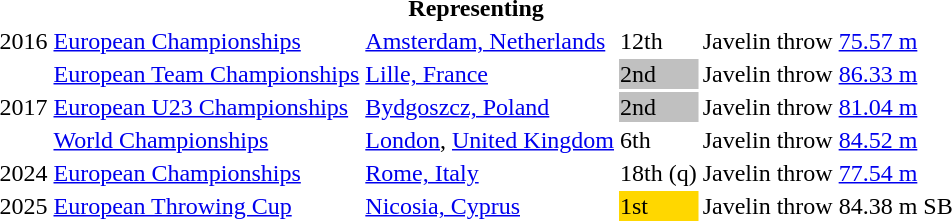<table>
<tr>
<th colspan="7">Representing </th>
</tr>
<tr>
<td>2016</td>
<td><a href='#'>European Championships</a></td>
<td><a href='#'>Amsterdam, Netherlands</a></td>
<td>12th</td>
<td>Javelin throw</td>
<td><a href='#'>75.57 m</a></td>
</tr>
<tr>
<td rowspan=3>2017</td>
<td><a href='#'>European Team Championships</a></td>
<td><a href='#'>Lille, France</a></td>
<td style="background:silver;">2nd</td>
<td>Javelin throw</td>
<td><a href='#'>86.33 m</a></td>
</tr>
<tr>
<td><a href='#'>European U23 Championships</a></td>
<td><a href='#'>Bydgoszcz, Poland</a></td>
<td style="background:silver;">2nd</td>
<td>Javelin throw</td>
<td><a href='#'>81.04 m</a></td>
</tr>
<tr>
<td><a href='#'>World Championships</a></td>
<td><a href='#'>London</a>, <a href='#'>United Kingdom</a></td>
<td>6th</td>
<td>Javelin throw</td>
<td><a href='#'>84.52 m</a></td>
</tr>
<tr>
<td>2024</td>
<td><a href='#'>European Championships</a></td>
<td><a href='#'>Rome, Italy</a></td>
<td>18th (q)</td>
<td>Javelin throw</td>
<td><a href='#'>77.54 m</a></td>
</tr>
<tr>
<td>2025</td>
<td><a href='#'>European Throwing Cup</a></td>
<td><a href='#'>Nicosia, Cyprus</a></td>
<td style="background:gold;">1st</td>
<td>Javelin throw</td>
<td>84.38 m SB</td>
</tr>
</table>
